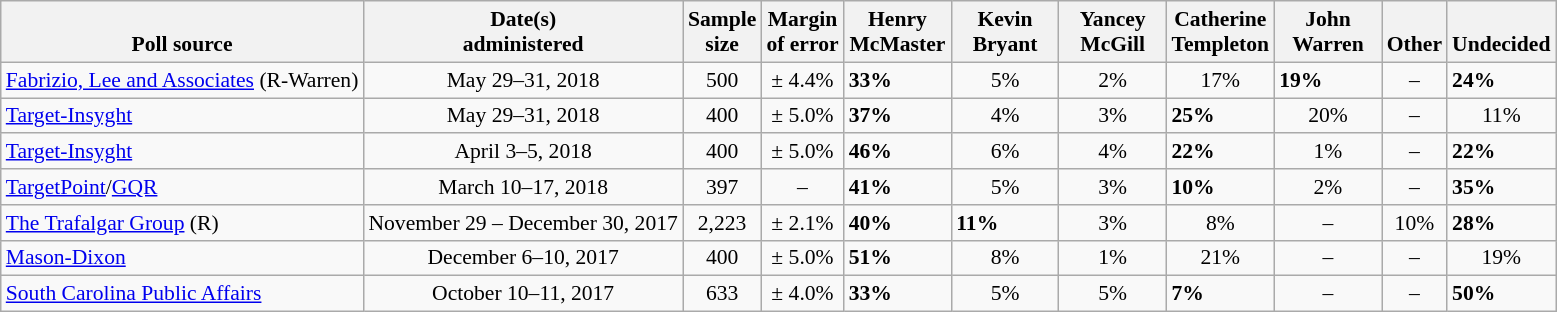<table class="wikitable" style="font-size:90%">
<tr valign=bottom>
<th>Poll source</th>
<th>Date(s)<br>administered</th>
<th>Sample<br>size</th>
<th>Margin<br>of error</th>
<th style="width:65px;">Henry McMaster</th>
<th style="width:65px;">Kevin Bryant</th>
<th style="width:65px;">Yancey McGill</th>
<th style="width:65px;">Catherine Templeton</th>
<th style="width:65px;">John Warren</th>
<th>Other</th>
<th>Undecided</th>
</tr>
<tr>
<td><a href='#'>Fabrizio, Lee and Associates</a> (R-Warren)</td>
<td align=center>May 29–31, 2018</td>
<td align=center>500</td>
<td align=center>± 4.4%</td>
<td><strong>33%</strong></td>
<td align=center>5%</td>
<td align=center>2%</td>
<td align=center>17%</td>
<td><strong>19%</strong></td>
<td align=center>–</td>
<td><strong>24%</strong></td>
</tr>
<tr>
<td><a href='#'>Target-Insyght</a></td>
<td align=center>May 29–31, 2018</td>
<td align=center>400</td>
<td align=center>± 5.0%</td>
<td><strong>37%</strong></td>
<td align=center>4%</td>
<td align=center>3%</td>
<td><strong>25%</strong></td>
<td align=center>20%</td>
<td align=center>–</td>
<td align=center>11%</td>
</tr>
<tr>
<td><a href='#'>Target-Insyght</a></td>
<td align=center>April 3–5, 2018</td>
<td align=center>400</td>
<td align=center>± 5.0%</td>
<td><strong>46%</strong></td>
<td align=center>6%</td>
<td align=center>4%</td>
<td><strong>22%</strong></td>
<td align=center>1%</td>
<td align=center>–</td>
<td><strong>22%</strong></td>
</tr>
<tr>
<td><a href='#'>TargetPoint</a>/<a href='#'>GQR</a></td>
<td align=center>March 10–17, 2018</td>
<td align=center>397</td>
<td align=center>–</td>
<td><strong>41%</strong></td>
<td align=center>5%</td>
<td align=center>3%</td>
<td><strong>10%</strong></td>
<td align=center>2%</td>
<td align=center>–</td>
<td><strong>35%</strong></td>
</tr>
<tr>
<td><a href='#'>The Trafalgar Group</a> (R)</td>
<td align=center>November 29 – December 30, 2017</td>
<td align=center>2,223</td>
<td align=center>± 2.1%</td>
<td><strong>40%</strong></td>
<td><strong>11%</strong></td>
<td align=center>3%</td>
<td align=center>8%</td>
<td align=center>–</td>
<td align=center>10%</td>
<td><strong>28%</strong></td>
</tr>
<tr>
<td><a href='#'>Mason-Dixon</a></td>
<td align=center>December 6–10, 2017</td>
<td align=center>400</td>
<td align=center>± 5.0%</td>
<td><strong>51%</strong></td>
<td align=center>8%</td>
<td align=center>1%</td>
<td align=center>21%</td>
<td align=center>–</td>
<td align=center>–</td>
<td align=center>19%</td>
</tr>
<tr>
<td><a href='#'>South Carolina Public Affairs</a></td>
<td align=center>October 10–11, 2017</td>
<td align=center>633</td>
<td align=center>± 4.0%</td>
<td><strong>33%</strong></td>
<td align=center>5%</td>
<td align=center>5%</td>
<td><strong>7%</strong></td>
<td align=center>–</td>
<td align=center>–</td>
<td><strong>50%</strong></td>
</tr>
</table>
